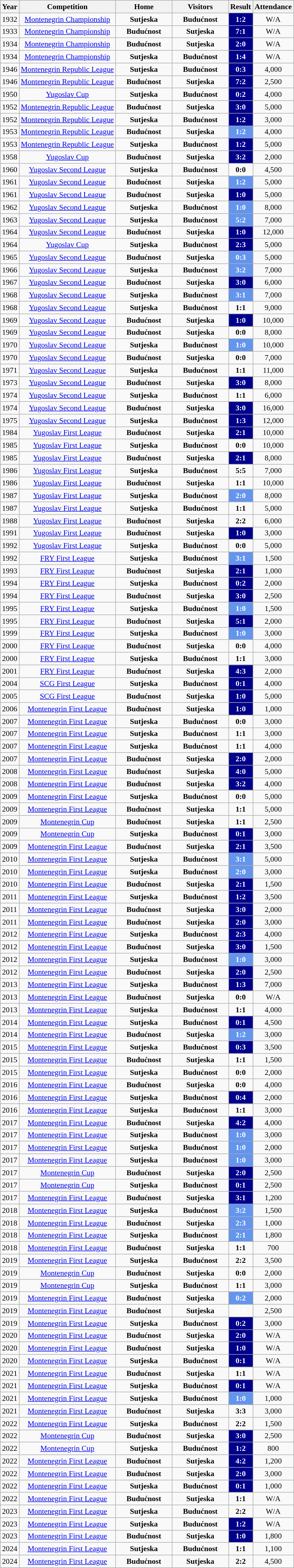<table class="wikitable" style="font-size:90%;text-align:center;">
<tr>
<th>Year</th>
<th>Competition</th>
<th width="100">Home</th>
<th width="100">Visitors</th>
<th>Result</th>
<th>Attendance</th>
</tr>
<tr>
<td>1932</td>
<td><a href='#'>Montenegrin Championship</a></td>
<td><strong>Sutjeska</strong></td>
<td><strong>Budućnost</strong></td>
<td style="background-color:darkblue;color:white;"><strong>1:2</strong></td>
<td>W/A</td>
</tr>
<tr>
<td>1933</td>
<td><a href='#'>Montenegrin Championship</a></td>
<td><strong>Budućnost</strong></td>
<td><strong>Sutjeska</strong></td>
<td style="background-color:darkblue;color:white;"><strong>7:1</strong></td>
<td>W/A</td>
</tr>
<tr>
<td>1934</td>
<td><a href='#'>Montenegrin Championship</a></td>
<td><strong>Budućnost</strong></td>
<td><strong>Sutjeska</strong></td>
<td style="background-color:darkblue;color:white;"><strong>2:0</strong></td>
<td>W/A</td>
</tr>
<tr>
<td>1934</td>
<td><a href='#'>Montenegrin Championship</a></td>
<td><strong>Sutjeska</strong></td>
<td><strong>Budućnost</strong></td>
<td style="background-color:darkblue;color:white;"><strong>1:4</strong></td>
<td>W/A</td>
</tr>
<tr>
<td>1946</td>
<td><a href='#'>Montenegrin Republic League</a></td>
<td><strong>Sutjeska</strong></td>
<td><strong>Budućnost</strong></td>
<td style="background-color:darkblue;color:white;"><strong>0:3</strong></td>
<td>4,000</td>
</tr>
<tr>
<td>1946</td>
<td><a href='#'>Montenegrin Republic League</a></td>
<td><strong>Budućnost</strong></td>
<td><strong>Sutjeska</strong></td>
<td style="background-color:darkblue;color:white;"><strong>7:2</strong></td>
<td>2,500</td>
</tr>
<tr>
<td>1950</td>
<td><a href='#'>Yugoslav Cup</a></td>
<td><strong>Sutjeska</strong></td>
<td><strong>Budućnost</strong></td>
<td style="background-color:darkblue;color:white;"><strong>0:2</strong></td>
<td>4,000</td>
</tr>
<tr>
<td>1952</td>
<td><a href='#'>Montenegrin Republic League</a></td>
<td><strong>Budućnost</strong></td>
<td><strong>Sutjeska</strong></td>
<td style="background-color:darkblue;color:white;"><strong>3:0</strong></td>
<td>5,000</td>
</tr>
<tr>
<td>1952</td>
<td><a href='#'>Montenegrin Republic League</a></td>
<td><strong>Sutjeska</strong></td>
<td><strong>Budućnost</strong></td>
<td style="background-color:darkblue;color:white;"><strong>1:2</strong></td>
<td>3,000</td>
</tr>
<tr>
<td>1953</td>
<td><a href='#'>Montenegrin Republic League</a></td>
<td><strong>Budućnost</strong></td>
<td><strong>Sutjeska</strong></td>
<td style="background-color:cornflowerblue;color:white;"><strong>1:2</strong></td>
<td>4,000</td>
</tr>
<tr>
<td>1953</td>
<td><a href='#'>Montenegrin Republic League</a></td>
<td><strong>Sutjeska</strong></td>
<td><strong>Budućnost</strong></td>
<td style="background-color:darkblue;color:white;"><strong>1:2</strong></td>
<td>5,000</td>
</tr>
<tr>
<td>1958</td>
<td><a href='#'>Yugoslav Cup</a></td>
<td><strong>Budućnost</strong></td>
<td><strong>Sutjeska</strong></td>
<td style="background-color:darkblue;color:white;"><strong>3:2</strong></td>
<td>2,000</td>
</tr>
<tr>
<td>1960</td>
<td><a href='#'>Yugoslav Second League</a></td>
<td><strong>Sutjeska</strong></td>
<td><strong>Budućnost</strong></td>
<td><strong>0:0</strong></td>
<td>4,500</td>
</tr>
<tr>
<td>1961</td>
<td><a href='#'>Yugoslav Second League</a></td>
<td><strong>Budućnost</strong></td>
<td><strong>Sutjeska</strong></td>
<td style="background-color:cornflowerblue;color:white;"><strong>1:2</strong></td>
<td>5,000</td>
</tr>
<tr>
<td>1961</td>
<td><a href='#'>Yugoslav Second League</a></td>
<td><strong>Budućnost</strong></td>
<td><strong>Sutjeska</strong></td>
<td style="background-color:darkblue;color:white;"><strong>1:0</strong></td>
<td>5,000</td>
</tr>
<tr>
<td>1962</td>
<td><a href='#'>Yugoslav Second League</a></td>
<td><strong>Sutjeska</strong></td>
<td><strong>Budućnost</strong></td>
<td style="background-color:cornflowerblue;color:white;"><strong>1:0</strong></td>
<td>8,000</td>
</tr>
<tr>
<td>1963</td>
<td><a href='#'>Yugoslav Second League</a></td>
<td><strong>Sutjeska</strong></td>
<td><strong>Budućnost</strong></td>
<td style="background-color:cornflowerblue;color:white;"><strong>5:2</strong></td>
<td>7,000</td>
</tr>
<tr>
<td>1964</td>
<td><a href='#'>Yugoslav Second League</a></td>
<td><strong>Budućnost</strong></td>
<td><strong>Sutjeska</strong></td>
<td style="background-color:darkblue;color:white;"><strong>1:0</strong></td>
<td>12,000</td>
</tr>
<tr>
<td>1964</td>
<td><a href='#'>Yugoslav Cup</a></td>
<td><strong>Sutjeska</strong></td>
<td><strong>Budućnost</strong></td>
<td style="background-color:darkblue;color:white;"><strong>2:3</strong></td>
<td>5,000</td>
</tr>
<tr>
<td>1965</td>
<td><a href='#'>Yugoslav Second League</a></td>
<td><strong>Budućnost</strong></td>
<td><strong>Sutjeska</strong></td>
<td style="background-color:cornflowerblue;color:white;"><strong>0:3</strong></td>
<td>5,000</td>
</tr>
<tr>
<td>1966</td>
<td><a href='#'>Yugoslav Second League</a></td>
<td><strong>Sutjeska</strong></td>
<td><strong>Budućnost</strong></td>
<td style="background-color:cornflowerblue;color:white;"><strong>3:2</strong></td>
<td>7,000</td>
</tr>
<tr>
<td>1967</td>
<td><a href='#'>Yugoslav Second League</a></td>
<td><strong>Budućnost</strong></td>
<td><strong>Sutjeska</strong></td>
<td style="background-color:darkblue;color:white;"><strong>3:0</strong></td>
<td>6,000</td>
</tr>
<tr>
<td>1968</td>
<td><a href='#'>Yugoslav Second League</a></td>
<td><strong>Sutjeska</strong></td>
<td><strong>Budućnost</strong></td>
<td style="background-color:cornflowerblue;color:white;"><strong>3:1</strong></td>
<td>7,000</td>
</tr>
<tr>
<td>1968</td>
<td><a href='#'>Yugoslav Second League</a></td>
<td><strong>Sutjeska</strong></td>
<td><strong>Budućnost</strong></td>
<td><strong>1:1</strong></td>
<td>9,000</td>
</tr>
<tr>
<td>1969</td>
<td><a href='#'>Yugoslav Second League</a></td>
<td><strong>Budućnost</strong></td>
<td><strong>Sutjeska</strong></td>
<td style="background-color:darkblue;color:white;"><strong>1:0</strong></td>
<td>10,000</td>
</tr>
<tr>
<td>1969</td>
<td><a href='#'>Yugoslav Second League</a></td>
<td><strong>Budućnost</strong></td>
<td><strong>Sutjeska</strong></td>
<td><strong>0:0</strong></td>
<td>8,000</td>
</tr>
<tr>
<td>1970</td>
<td><a href='#'>Yugoslav Second League</a></td>
<td><strong>Sutjeska</strong></td>
<td><strong>Budućnost</strong></td>
<td style="background-color:cornflowerblue;color:white;"><strong>1:0</strong></td>
<td>10,000</td>
</tr>
<tr>
<td>1970</td>
<td><a href='#'>Yugoslav Second League</a></td>
<td><strong>Budućnost</strong></td>
<td><strong>Sutjeska</strong></td>
<td><strong>0:0</strong></td>
<td>7,000</td>
</tr>
<tr>
<td>1971</td>
<td><a href='#'>Yugoslav Second League</a></td>
<td><strong>Sutjeska</strong></td>
<td><strong>Budućnost</strong></td>
<td><strong>1:1</strong></td>
<td>11,000</td>
</tr>
<tr>
<td>1973</td>
<td><a href='#'>Yugoslav Second League</a></td>
<td><strong>Budućnost</strong></td>
<td><strong>Sutjeska</strong></td>
<td style="background-color:darkblue;color:white;"><strong>3:0</strong></td>
<td>8,000</td>
</tr>
<tr>
<td>1974</td>
<td><a href='#'>Yugoslav Second League</a></td>
<td><strong>Sutjeska</strong></td>
<td><strong>Budućnost</strong></td>
<td><strong>1:1</strong></td>
<td>6,000</td>
</tr>
<tr>
<td>1974</td>
<td><a href='#'>Yugoslav Second League</a></td>
<td><strong>Budućnost</strong></td>
<td><strong>Sutjeska</strong></td>
<td style="background-color:darkblue;color:white;"><strong>3:0</strong></td>
<td>16,000</td>
</tr>
<tr>
<td>1975</td>
<td><a href='#'>Yugoslav Second League</a></td>
<td><strong>Sutjeska</strong></td>
<td><strong>Budućnost</strong></td>
<td style="background-color:darkblue;color:white;"><strong>1:3</strong></td>
<td>12,000</td>
</tr>
<tr>
<td>1984</td>
<td><a href='#'>Yugoslav First League</a></td>
<td><strong>Budućnost</strong></td>
<td><strong>Sutjeska</strong></td>
<td style="background-color:darkblue;color:white;"><strong>2:1</strong></td>
<td>10,000</td>
</tr>
<tr>
<td>1985</td>
<td><a href='#'>Yugoslav First League</a></td>
<td><strong>Sutjeska</strong></td>
<td><strong>Budućnost</strong></td>
<td><strong>0:0</strong></td>
<td>10,000</td>
</tr>
<tr>
<td>1985</td>
<td><a href='#'>Yugoslav First League</a></td>
<td><strong>Budućnost</strong></td>
<td><strong>Sutjeska</strong></td>
<td style="background-color:darkblue;color:white;"><strong>2:1</strong></td>
<td>8,000</td>
</tr>
<tr>
<td>1986</td>
<td><a href='#'>Yugoslav First League</a></td>
<td><strong>Sutjeska</strong></td>
<td><strong>Budućnost</strong></td>
<td><strong>5:5</strong></td>
<td>7,000</td>
</tr>
<tr>
<td>1986</td>
<td><a href='#'>Yugoslav First League</a></td>
<td><strong>Budućnost</strong></td>
<td><strong>Sutjeska</strong></td>
<td><strong>1:1</strong></td>
<td>10,000</td>
</tr>
<tr>
<td>1987</td>
<td><a href='#'>Yugoslav First League</a></td>
<td><strong>Sutjeska</strong></td>
<td><strong>Budućnost</strong></td>
<td style="background-color:cornflowerblue;color:white;"><strong>2:0</strong></td>
<td>8,000</td>
</tr>
<tr>
<td>1987</td>
<td><a href='#'>Yugoslav First League</a></td>
<td><strong>Sutjeska</strong></td>
<td><strong>Budućnost</strong></td>
<td><strong>1:1</strong></td>
<td>5,000</td>
</tr>
<tr>
<td>1988</td>
<td><a href='#'>Yugoslav First League</a></td>
<td><strong>Budućnost</strong></td>
<td><strong>Sutjeska</strong></td>
<td><strong>2:2</strong></td>
<td>6,000</td>
</tr>
<tr>
<td>1991</td>
<td><a href='#'>Yugoslav First League</a></td>
<td><strong>Budućnost</strong></td>
<td><strong>Sutjeska</strong></td>
<td style="background-color:darkblue;color:white;"><strong>1:0</strong></td>
<td>3,000</td>
</tr>
<tr>
<td>1992</td>
<td><a href='#'>Yugoslav First League</a></td>
<td><strong>Sutjeska</strong></td>
<td><strong>Budućnost</strong></td>
<td><strong>0:0</strong></td>
<td>5,000</td>
</tr>
<tr>
<td>1992</td>
<td><a href='#'>FRY First League</a></td>
<td><strong>Sutjeska</strong></td>
<td><strong>Budućnost</strong></td>
<td style="background-color:cornflowerblue;color:white;"><strong>3:1</strong></td>
<td>1,500</td>
</tr>
<tr>
<td>1993</td>
<td><a href='#'>FRY First League</a></td>
<td><strong>Budućnost</strong></td>
<td><strong>Sutjeska</strong></td>
<td style="background-color:darkblue;color:white;"><strong>2:1</strong></td>
<td>1,000</td>
</tr>
<tr>
<td>1994</td>
<td><a href='#'>FRY First League</a></td>
<td><strong>Sutjeska</strong></td>
<td><strong>Budućnost</strong></td>
<td style="background-color:darkblue;color:white;"><strong>0:2</strong></td>
<td>2,000</td>
</tr>
<tr>
<td>1994</td>
<td><a href='#'>FRY First League</a></td>
<td><strong>Budućnost</strong></td>
<td><strong>Sutjeska</strong></td>
<td style="background-color:darkblue;color:white;"><strong>3:0</strong></td>
<td>2,500</td>
</tr>
<tr>
<td>1995</td>
<td><a href='#'>FRY First League</a></td>
<td><strong>Sutjeska</strong></td>
<td><strong>Budućnost</strong></td>
<td style="background-color:cornflowerblue;color:white;"><strong>1:0</strong></td>
<td>1,500</td>
</tr>
<tr>
<td>1995</td>
<td><a href='#'>FRY First League</a></td>
<td><strong>Budućnost</strong></td>
<td><strong>Sutjeska</strong></td>
<td style="background-color:darkblue;color:white;"><strong>5:1</strong></td>
<td>2,000</td>
</tr>
<tr>
<td>1999</td>
<td><a href='#'>FRY First League</a></td>
<td><strong>Sutjeska</strong></td>
<td><strong>Budućnost</strong></td>
<td style="background-color:cornflowerblue;color:white;"><strong>1:0</strong></td>
<td>3,000</td>
</tr>
<tr>
<td>2000</td>
<td><a href='#'>FRY First League</a></td>
<td><strong>Budućnost</strong></td>
<td><strong>Sutjeska</strong></td>
<td><strong>0:0</strong></td>
<td>4,000</td>
</tr>
<tr>
<td>2000</td>
<td><a href='#'>FRY First League</a></td>
<td><strong>Sutjeska</strong></td>
<td><strong>Budućnost</strong></td>
<td><strong>1:1</strong></td>
<td>3,000</td>
</tr>
<tr>
<td>2001</td>
<td><a href='#'>FRY First League</a></td>
<td><strong>Budućnost</strong></td>
<td><strong>Sutjeska</strong></td>
<td style="background-color:darkblue;color:white;"><strong>4:3</strong></td>
<td>2,000</td>
</tr>
<tr>
<td>2004</td>
<td><a href='#'>SCG First League</a></td>
<td><strong>Sutjeska</strong></td>
<td><strong>Budućnost</strong></td>
<td style="background-color:darkblue;color:white;"><strong>0:1</strong></td>
<td>4,000</td>
</tr>
<tr>
<td>2005</td>
<td><a href='#'>SCG First League</a></td>
<td><strong>Budućnost</strong></td>
<td><strong>Sutjeska</strong></td>
<td style="background-color:darkblue;color:white;"><strong>1:0</strong></td>
<td>5,000</td>
</tr>
<tr>
<td>2006</td>
<td><a href='#'>Montenegrin First League</a></td>
<td><strong>Budućnost</strong></td>
<td><strong>Sutjeska</strong></td>
<td style="background-color:darkblue;color:white;"><strong>1:0</strong></td>
<td>1,000</td>
</tr>
<tr>
<td>2007</td>
<td><a href='#'>Montenegrin First League</a></td>
<td><strong>Sutjeska</strong></td>
<td><strong>Budućnost</strong></td>
<td><strong>0:0</strong></td>
<td>3,000</td>
</tr>
<tr>
<td>2007</td>
<td><a href='#'>Montenegrin First League</a></td>
<td><strong>Sutjeska</strong></td>
<td><strong>Budućnost</strong></td>
<td><strong>1:1</strong></td>
<td>3,000</td>
</tr>
<tr>
<td>2007</td>
<td><a href='#'>Montenegrin First League</a></td>
<td><strong>Sutjeska</strong></td>
<td><strong>Budućnost</strong></td>
<td><strong>1:1</strong></td>
<td>4,000</td>
</tr>
<tr>
<td>2007</td>
<td><a href='#'>Montenegrin First League</a></td>
<td><strong>Budućnost</strong></td>
<td><strong>Sutjeska</strong></td>
<td style="background-color:darkblue;color:white;"><strong>2:0</strong></td>
<td>2,000</td>
</tr>
<tr>
<td>2008</td>
<td><a href='#'>Montenegrin First League</a></td>
<td><strong>Budućnost</strong></td>
<td><strong>Sutjeska</strong></td>
<td style="background-color:darkblue;color:white;"><strong>4:0</strong></td>
<td>5,000</td>
</tr>
<tr>
<td>2008</td>
<td><a href='#'>Montenegrin First League</a></td>
<td><strong>Budućnost</strong></td>
<td><strong>Sutjeska</strong></td>
<td style="background-color:darkblue;color:white;"><strong>3:2</strong></td>
<td>4,000</td>
</tr>
<tr>
<td>2009</td>
<td><a href='#'>Montenegrin First League</a></td>
<td><strong>Sutjeska</strong></td>
<td><strong>Budućnost</strong></td>
<td><strong>0:0</strong></td>
<td>5,000</td>
</tr>
<tr>
<td>2009</td>
<td><a href='#'>Montenegrin First League</a></td>
<td><strong>Budućnost</strong></td>
<td><strong>Sutjeska</strong></td>
<td><strong>1:1</strong></td>
<td>5,000</td>
</tr>
<tr>
<td>2009</td>
<td><a href='#'>Montenegrin Cup</a></td>
<td><strong>Budućnost</strong></td>
<td><strong>Sutjeska</strong></td>
<td><strong>1:1</strong></td>
<td>2,500</td>
</tr>
<tr>
<td>2009</td>
<td><a href='#'>Montenegrin Cup</a></td>
<td><strong>Sutjeska</strong></td>
<td><strong>Budućnost</strong></td>
<td style="background-color:darkblue;color:white;"><strong>0:1</strong></td>
<td>3,000</td>
</tr>
<tr>
<td>2009</td>
<td><a href='#'>Montenegrin First League</a></td>
<td><strong>Budućnost</strong></td>
<td><strong>Sutjeska</strong></td>
<td style="background-color:darkblue;color:white;"><strong>2:1</strong></td>
<td>3,500</td>
</tr>
<tr>
<td>2010</td>
<td><a href='#'>Montenegrin First League</a></td>
<td><strong>Sutjeska</strong></td>
<td><strong>Budućnost</strong></td>
<td style="background-color:cornflowerblue;color:white;"><strong>3:1</strong></td>
<td>5,000</td>
</tr>
<tr>
<td>2010</td>
<td><a href='#'>Montenegrin First League</a></td>
<td><strong>Sutjeska</strong></td>
<td><strong>Budućnost</strong></td>
<td style="background-color:cornflowerblue;color:white;"><strong>2:0</strong></td>
<td>3,000</td>
</tr>
<tr>
<td>2010</td>
<td><a href='#'>Montenegrin First League</a></td>
<td><strong>Budućnost</strong></td>
<td><strong>Sutjeska</strong></td>
<td style="background-color:darkblue;color:white;"><strong>2:1</strong></td>
<td>1,500</td>
</tr>
<tr>
<td>2011</td>
<td><a href='#'>Montenegrin First League</a></td>
<td><strong>Sutjeska</strong></td>
<td><strong>Budućnost</strong></td>
<td style="background-color:darkblue;color:white;"><strong>1:2</strong></td>
<td>3,500</td>
</tr>
<tr>
<td>2011</td>
<td><a href='#'>Montenegrin First League</a></td>
<td><strong>Budućnost</strong></td>
<td><strong>Sutjeska</strong></td>
<td style="background-color:darkblue;color:white;"><strong>3:0</strong></td>
<td>2,000</td>
</tr>
<tr>
<td>2011</td>
<td><a href='#'>Montenegrin First League</a></td>
<td><strong>Budućnost</strong></td>
<td><strong>Sutjeska</strong></td>
<td style="background-color:darkblue;color:white;"><strong>2:0</strong></td>
<td>3,000</td>
</tr>
<tr>
<td>2012</td>
<td><a href='#'>Montenegrin First League</a></td>
<td><strong>Sutjeska</strong></td>
<td><strong>Budućnost</strong></td>
<td style="background-color:darkblue;color:white;"><strong>2:3</strong></td>
<td>4,000</td>
</tr>
<tr>
<td>2012</td>
<td><a href='#'>Montenegrin First League</a></td>
<td><strong>Budućnost</strong></td>
<td><strong>Sutjeska</strong></td>
<td style="background-color:darkblue;color:white;"><strong>3:0</strong></td>
<td>1,500</td>
</tr>
<tr>
<td>2012</td>
<td><a href='#'>Montenegrin First League</a></td>
<td><strong>Sutjeska</strong></td>
<td><strong>Budućnost</strong></td>
<td style="background-color:cornflowerblue;color:white;"><strong>1:0</strong></td>
<td>3,000</td>
</tr>
<tr>
<td>2012</td>
<td><a href='#'>Montenegrin First League</a></td>
<td><strong>Budućnost</strong></td>
<td><strong>Sutjeska</strong></td>
<td style="background-color:darkblue;color:white;"><strong>2:0</strong></td>
<td>2,500</td>
</tr>
<tr>
<td>2013</td>
<td><a href='#'>Montenegrin First League</a></td>
<td><strong>Sutjeska</strong></td>
<td><strong>Budućnost</strong></td>
<td style="background-color:darkblue;color:white;"><strong>1:3</strong></td>
<td>7,000</td>
</tr>
<tr>
<td>2013</td>
<td><a href='#'>Montenegrin First League</a></td>
<td><strong>Budućnost</strong></td>
<td><strong>Sutjeska</strong></td>
<td><strong>0:0</strong></td>
<td>W/A</td>
</tr>
<tr>
<td>2013</td>
<td><a href='#'>Montenegrin First League</a></td>
<td><strong>Sutjeska</strong></td>
<td><strong>Budućnost</strong></td>
<td><strong>1:1</strong></td>
<td>4,000</td>
</tr>
<tr>
<td>2014</td>
<td><a href='#'>Montenegrin First League</a></td>
<td><strong>Sutjeska</strong></td>
<td><strong>Budućnost</strong></td>
<td style="background-color:darkblue;color:white;"><strong>0:1</strong></td>
<td>4,500</td>
</tr>
<tr>
<td>2014</td>
<td><a href='#'>Montenegrin First League</a></td>
<td><strong>Budućnost</strong></td>
<td><strong>Sutjeska</strong></td>
<td style="background-color:cornflowerblue;color:white;"><strong>1:2</strong></td>
<td>3,000</td>
</tr>
<tr>
<td>2015</td>
<td><a href='#'>Montenegrin First League</a></td>
<td><strong>Sutjeska</strong></td>
<td><strong>Budućnost</strong></td>
<td style="background-color:darkblue;color:white;"><strong>0:3</strong></td>
<td>3,500</td>
</tr>
<tr>
<td>2015</td>
<td><a href='#'>Montenegrin First League</a></td>
<td><strong>Budućnost</strong></td>
<td><strong>Sutjeska</strong></td>
<td><strong>1:1</strong></td>
<td>1,500</td>
</tr>
<tr>
<td>2015</td>
<td><a href='#'>Montenegrin First League</a></td>
<td><strong>Sutjeska</strong></td>
<td><strong>Budućnost</strong></td>
<td><strong>0:0</strong></td>
<td>2,000</td>
</tr>
<tr>
<td>2016</td>
<td><a href='#'>Montenegrin First League</a></td>
<td><strong>Budućnost</strong></td>
<td><strong>Sutjeska</strong></td>
<td><strong>0:0</strong></td>
<td>4,000</td>
</tr>
<tr>
<td>2016</td>
<td><a href='#'>Montenegrin First League</a></td>
<td><strong>Sutjeska</strong></td>
<td><strong>Budućnost</strong></td>
<td style="background-color:darkblue;color:white;"><strong>0:4</strong></td>
<td>2,000</td>
</tr>
<tr>
<td>2016</td>
<td><a href='#'>Montenegrin First League</a></td>
<td><strong>Sutjeska</strong></td>
<td><strong>Budućnost</strong></td>
<td><strong>1:1</strong></td>
<td>3,000</td>
</tr>
<tr>
<td>2017</td>
<td><a href='#'>Montenegrin First League</a></td>
<td><strong>Budućnost</strong></td>
<td><strong>Sutjeska</strong></td>
<td style="background-color:darkblue;color:white;"><strong>4:2</strong></td>
<td>4,000</td>
</tr>
<tr>
<td>2017</td>
<td><a href='#'>Montenegrin First League</a></td>
<td><strong>Sutjeska</strong></td>
<td><strong>Budućnost</strong></td>
<td style="background-color:cornflowerblue;color:white;"><strong>1:0</strong></td>
<td>3,000</td>
</tr>
<tr>
<td>2017</td>
<td><a href='#'>Montenegrin First League</a></td>
<td><strong>Sutjeska</strong></td>
<td><strong>Budućnost</strong></td>
<td style="background-color:cornflowerblue;color:white;"><strong>1:0</strong></td>
<td>2,000</td>
</tr>
<tr>
<td>2017</td>
<td><a href='#'>Montenegrin First League</a></td>
<td><strong>Sutjeska</strong></td>
<td><strong>Budućnost</strong></td>
<td style="background-color:cornflowerblue;color:white;"><strong>1:0</strong></td>
<td>3,000</td>
</tr>
<tr>
<td>2017</td>
<td><a href='#'>Montenegrin Cup</a></td>
<td><strong>Budućnost</strong></td>
<td><strong>Sutjeska</strong></td>
<td style="background-color:darkblue;color:white;"><strong>2:0</strong></td>
<td>2,500</td>
</tr>
<tr>
<td>2017</td>
<td><a href='#'>Montenegrin Cup</a></td>
<td><strong>Sutjeska</strong></td>
<td><strong>Budućnost</strong></td>
<td style="background-color:darkblue;color:white;"><strong>0:1</strong></td>
<td>2,500</td>
</tr>
<tr>
<td>2017</td>
<td><a href='#'>Montenegrin First League</a></td>
<td><strong>Budućnost</strong></td>
<td><strong>Sutjeska</strong></td>
<td style="background-color:darkblue;color:white;"><strong>3:1</strong></td>
<td>1,200</td>
</tr>
<tr>
<td>2018</td>
<td><a href='#'>Montenegrin First League</a></td>
<td><strong>Sutjeska</strong></td>
<td><strong>Budućnost</strong></td>
<td style="background-color:cornflowerblue;color:white;"><strong>3:2</strong></td>
<td>1,500</td>
</tr>
<tr>
<td>2018</td>
<td><a href='#'>Montenegrin First League</a></td>
<td><strong>Budućnost</strong></td>
<td><strong>Sutjeska</strong></td>
<td style="background-color:cornflowerblue;color:white;"><strong>2:3</strong></td>
<td>1,000</td>
</tr>
<tr>
<td>2018</td>
<td><a href='#'>Montenegrin First League</a></td>
<td><strong>Sutjeska</strong></td>
<td><strong>Budućnost</strong></td>
<td style="background-color:cornflowerblue;color:white;"><strong>2:1</strong></td>
<td>1,800</td>
</tr>
<tr>
<td>2018</td>
<td><a href='#'>Montenegrin First League</a></td>
<td><strong>Budućnost</strong></td>
<td><strong>Sutjeska</strong></td>
<td><strong>1:1</strong></td>
<td>700</td>
</tr>
<tr>
<td>2019</td>
<td><a href='#'>Montenegrin First League</a></td>
<td><strong>Sutjeska</strong></td>
<td><strong>Budućnost</strong></td>
<td><strong>2:2</strong></td>
<td>3,500</td>
</tr>
<tr>
<td>2019</td>
<td><a href='#'>Montenegrin Cup</a></td>
<td><strong>Budućnost</strong></td>
<td><strong>Sutjeska</strong></td>
<td><strong>0:0</strong></td>
<td>2,000</td>
</tr>
<tr>
<td>2019</td>
<td><a href='#'>Montenegrin Cup</a></td>
<td><strong>Sutjeska</strong></td>
<td><strong>Budućnost</strong></td>
<td><strong>1:1</strong></td>
<td>3,000</td>
</tr>
<tr>
<td>2019</td>
<td><a href='#'>Montenegrin First League</a></td>
<td><strong>Budućnost</strong></td>
<td><strong>Sutjeska</strong></td>
<td style="background-color:cornflowerblue;color:white;"><strong>0:2</strong></td>
<td>2,000</td>
</tr>
<tr>
<td>2019</td>
<td><a href='#'>Montenegrin First League</a></td>
<td><strong>Budućnost</strong></td>
<td><strong>Sutjeska</strong></td>
<td style="background-color:cornflowerbluew;color:white;"><strong>1:4</strong></td>
<td>2,500</td>
</tr>
<tr>
<td>2019</td>
<td><a href='#'>Montenegrin First League</a></td>
<td><strong>Sutjeska</strong></td>
<td><strong>Budućnost</strong></td>
<td style="background-color:darkblue;color:white;"><strong>0:2</strong></td>
<td>3,000</td>
</tr>
<tr>
<td>2020</td>
<td><a href='#'>Montenegrin First League</a></td>
<td><strong>Budućnost</strong></td>
<td><strong>Sutjeska</strong></td>
<td style="background-color:darkblue;color:white;"><strong>2:0</strong></td>
<td>W/A</td>
</tr>
<tr>
<td>2020</td>
<td><a href='#'>Montenegrin First League</a></td>
<td><strong>Budućnost</strong></td>
<td><strong>Sutjeska</strong></td>
<td style="background-color:darkblue;color:white;"><strong>1:0</strong></td>
<td>W/A</td>
</tr>
<tr>
<td>2020</td>
<td><a href='#'>Montenegrin First League</a></td>
<td><strong>Sutjeska</strong></td>
<td><strong>Budućnost</strong></td>
<td style="background-color:darkblue;color:white;"><strong>0:1</strong></td>
<td>W/A</td>
</tr>
<tr>
<td>2021</td>
<td><a href='#'>Montenegrin First League</a></td>
<td><strong>Budućnost</strong></td>
<td><strong>Sutjeska</strong></td>
<td><strong>1:1</strong></td>
<td>W/A</td>
</tr>
<tr>
<td>2021</td>
<td><a href='#'>Montenegrin First League</a></td>
<td><strong>Sutjeska</strong></td>
<td><strong>Budućnost</strong></td>
<td style="background-color:darkblue;color:white;"><strong>0:1</strong></td>
<td>W/A</td>
</tr>
<tr>
<td>2021</td>
<td><a href='#'>Montenegrin First League</a></td>
<td><strong>Sutjeska</strong></td>
<td><strong>Budućnost</strong></td>
<td style="background-color:cornflowerblue;color:white;"><strong>1:0</strong></td>
<td>1,000</td>
</tr>
<tr>
<td>2021</td>
<td><a href='#'>Montenegrin First League</a></td>
<td><strong>Budućnost</strong></td>
<td><strong>Sutjeska</strong></td>
<td><strong>3:3</strong></td>
<td>3,000</td>
</tr>
<tr>
<td>2022</td>
<td><a href='#'>Montenegrin First League</a></td>
<td><strong>Sutjeska</strong></td>
<td><strong>Budućnost</strong></td>
<td><strong>2:2</strong></td>
<td>1,500</td>
</tr>
<tr>
<td>2022</td>
<td><a href='#'>Montenegrin Cup</a></td>
<td><strong>Budućnost</strong></td>
<td><strong>Sutjeska</strong></td>
<td style="background-color:darkblue;color:white;"><strong>3:0</strong></td>
<td>2,500</td>
</tr>
<tr>
<td>2022</td>
<td><a href='#'>Montenegrin Cup</a></td>
<td><strong>Sutjeska</strong></td>
<td><strong>Budućnost</strong></td>
<td style="background-color:darkblue;color:white;"><strong>1:2</strong></td>
<td>800</td>
</tr>
<tr>
<td>2022</td>
<td><a href='#'>Montenegrin First League</a></td>
<td><strong>Budućnost</strong></td>
<td><strong>Sutjeska</strong></td>
<td style="background-color:darkblue;color:white;"><strong>4:2</strong></td>
<td>1,200</td>
</tr>
<tr>
<td>2022</td>
<td><a href='#'>Montenegrin First League</a></td>
<td><strong>Budućnost</strong></td>
<td><strong>Sutjeska</strong></td>
<td style="background-color:darkblue;color:white;"><strong>2:0</strong></td>
<td>3,000</td>
</tr>
<tr>
<td>2022</td>
<td><a href='#'>Montenegrin First League</a></td>
<td><strong>Sutjeska</strong></td>
<td><strong>Budućnost</strong></td>
<td style="background-color:darkblue;color:white;"><strong>0:1</strong></td>
<td>1,000</td>
</tr>
<tr>
<td>2022</td>
<td><a href='#'>Montenegrin First League</a></td>
<td><strong>Budućnost</strong></td>
<td><strong>Sutjeska</strong></td>
<td><strong>1:1</strong></td>
<td>W/A</td>
</tr>
<tr>
<td>2023</td>
<td><a href='#'>Montenegrin First League</a></td>
<td><strong>Sutjeska</strong></td>
<td><strong>Budućnost</strong></td>
<td><strong>2:2</strong></td>
<td>W/A</td>
</tr>
<tr>
<td>2023</td>
<td><a href='#'>Montenegrin First League</a></td>
<td><strong>Sutjeska</strong></td>
<td><strong>Budućnost</strong></td>
<td style="background-color:darkblue;color:white;"><strong>1:2</strong></td>
<td>W/A</td>
</tr>
<tr>
<td>2023</td>
<td><a href='#'>Montenegrin First League</a></td>
<td><strong>Budućnost</strong></td>
<td><strong>Sutjeska</strong></td>
<td style="background-color:darkblue;color:white;"><strong>1:0</strong></td>
<td>1,800</td>
</tr>
<tr>
<td>2024</td>
<td><a href='#'>Montenegrin First League</a></td>
<td><strong>Sutjeska</strong></td>
<td><strong>Budućnost</strong></td>
<td><strong>1:1</strong></td>
<td>1,100</td>
</tr>
<tr>
<td>2024</td>
<td><a href='#'>Montenegrin First League</a></td>
<td><strong>Budućnost</strong></td>
<td><strong>Sutjeska</strong></td>
<td><strong>2:2</strong></td>
<td>4,500</td>
</tr>
</table>
